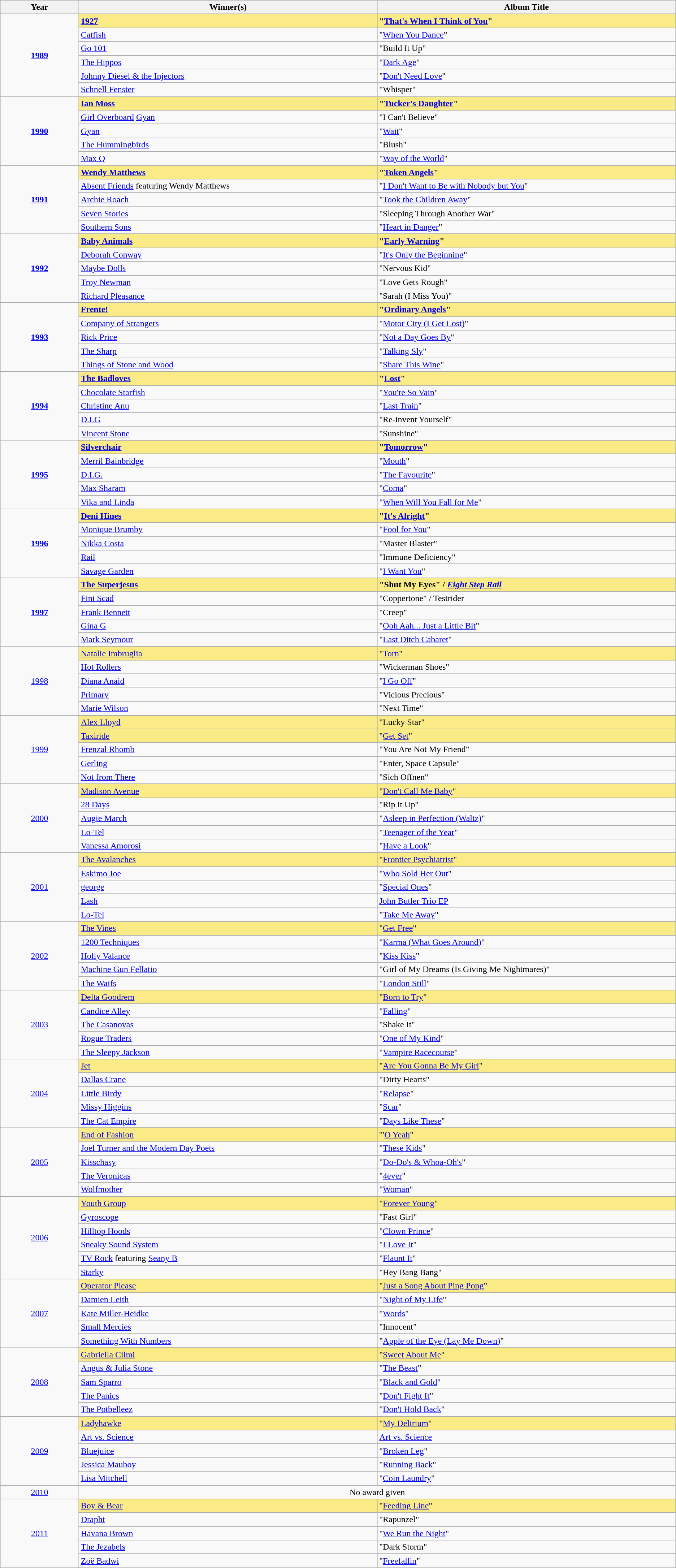<table class="sortable wikitable">
<tr>
<th width="5%">Year</th>
<th width="19%">Winner(s)</th>
<th width="19%">Album Title</th>
</tr>
<tr>
<td rowspan="6" align="center"><strong><a href='#'>1989</a></strong><br></td>
<td style="background:#FAEB86"><strong><a href='#'>1927</a></strong></td>
<td style="background:#FAEB86"><strong>"<a href='#'>That's When I Think of You</a>"</strong></td>
</tr>
<tr>
<td><a href='#'>Catfish</a></td>
<td>"<a href='#'>When You Dance</a>"</td>
</tr>
<tr>
<td><a href='#'>Go 101</a></td>
<td>"Build It Up"</td>
</tr>
<tr>
<td><a href='#'>The Hippos</a></td>
<td>"<a href='#'>Dark Age</a>"</td>
</tr>
<tr>
<td><a href='#'>Johnny Diesel & the Injectors</a></td>
<td>"<a href='#'>Don't Need Love</a>"</td>
</tr>
<tr>
<td><a href='#'>Schnell Fenster</a></td>
<td>"Whisper"</td>
</tr>
<tr>
<td rowspan="5" align="center"><strong><a href='#'>1990</a></strong><br></td>
<td style="background:#FAEB86"><strong><a href='#'>Ian Moss</a></strong></td>
<td style="background:#FAEB86"><strong>"<a href='#'>Tucker's Daughter</a>"</strong></td>
</tr>
<tr>
<td><a href='#'>Girl Overboard</a> <a href='#'>Gyan</a></td>
<td>"I Can't Believe"</td>
</tr>
<tr>
<td><a href='#'>Gyan</a></td>
<td>"<a href='#'>Wait</a>"</td>
</tr>
<tr>
<td><a href='#'>The Hummingbirds</a></td>
<td>"Blush"</td>
</tr>
<tr>
<td><a href='#'>Max Q</a></td>
<td>"<a href='#'>Way of the World</a>"</td>
</tr>
<tr>
<td rowspan="5" align="center"><strong><a href='#'>1991</a></strong><br></td>
<td style="background:#FAEB86"><strong><a href='#'>Wendy Matthews</a></strong></td>
<td style="background:#FAEB86"><strong>"<a href='#'>Token Angels</a>"</strong></td>
</tr>
<tr>
<td><a href='#'>Absent Friends</a> featuring Wendy Matthews</td>
<td>"<a href='#'>I Don't Want to Be with Nobody but You</a>"</td>
</tr>
<tr>
<td><a href='#'>Archie Roach</a></td>
<td>"<a href='#'>Took the Children Away</a>"</td>
</tr>
<tr>
<td><a href='#'>Seven Stories</a></td>
<td>"Sleeping Through Another War"</td>
</tr>
<tr>
<td><a href='#'>Southern Sons</a></td>
<td>"<a href='#'>Heart in Danger</a>"</td>
</tr>
<tr>
<td rowspan="6" align="center"><strong><a href='#'>1992</a></strong><br></td>
</tr>
<tr style="background:#FAEB86">
<td><strong><a href='#'>Baby Animals</a></strong></td>
<td><strong>"<a href='#'>Early Warning</a>"</strong></td>
</tr>
<tr>
<td><a href='#'>Deborah Conway</a></td>
<td>"<a href='#'>It's Only the Beginning</a>"</td>
</tr>
<tr>
<td><a href='#'>Maybe Dolls</a></td>
<td>"Nervous Kid"</td>
</tr>
<tr>
<td><a href='#'>Troy Newman</a></td>
<td>"Love Gets Rough"</td>
</tr>
<tr>
<td><a href='#'>Richard Pleasance</a></td>
<td>"Sarah (I Miss You)"</td>
</tr>
<tr>
<td rowspan="6" align="center"><strong><a href='#'>1993</a></strong><br></td>
</tr>
<tr style="background:#FAEB86">
<td><strong><a href='#'>Frente!</a></strong></td>
<td><strong>"<a href='#'>Ordinary Angels</a>"</strong></td>
</tr>
<tr>
<td><a href='#'>Company of Strangers</a></td>
<td>"<a href='#'>Motor City (I Get Lost)</a>"</td>
</tr>
<tr>
<td><a href='#'>Rick Price</a></td>
<td>"<a href='#'>Not a Day Goes By</a>"</td>
</tr>
<tr>
<td><a href='#'>The Sharp</a></td>
<td>"<a href='#'>Talking Sly</a>"</td>
</tr>
<tr>
<td><a href='#'>Things of Stone and Wood</a></td>
<td>"<a href='#'>Share This Wine</a>"</td>
</tr>
<tr>
<td rowspan="6" align="center"><strong><a href='#'>1994</a></strong><br></td>
</tr>
<tr style="background:#FAEB86">
<td><strong><a href='#'>The Badloves</a></strong></td>
<td><strong>"<a href='#'>Lost</a>"</strong></td>
</tr>
<tr>
<td><a href='#'>Chocolate Starfish</a></td>
<td>"<a href='#'>You're So Vain</a>"</td>
</tr>
<tr>
<td><a href='#'>Christine Anu</a></td>
<td>"<a href='#'>Last Train</a>"</td>
</tr>
<tr>
<td><a href='#'>D.I.G</a></td>
<td>"Re-invent Yourself"</td>
</tr>
<tr>
<td><a href='#'>Vincent Stone</a></td>
<td>"Sunshine"</td>
</tr>
<tr>
<td rowspan="6" align="center"><strong><a href='#'>1995</a></strong><br></td>
</tr>
<tr style="background:#FAEB86">
<td><strong><a href='#'>Silverchair</a></strong></td>
<td><strong>"<a href='#'>Tomorrow</a>"</strong></td>
</tr>
<tr>
<td><a href='#'>Merril Bainbridge</a></td>
<td>"<a href='#'>Mouth</a>"</td>
</tr>
<tr>
<td><a href='#'>D.I.G.</a></td>
<td>"<a href='#'>The Favourite</a>"</td>
</tr>
<tr>
<td><a href='#'>Max Sharam</a></td>
<td>"<a href='#'>Coma</a>"</td>
</tr>
<tr>
<td><a href='#'>Vika and Linda</a></td>
<td>"<a href='#'>When Will You Fall for Me</a>"</td>
</tr>
<tr>
<td rowspan="6" align="center"><strong><a href='#'>1996</a></strong><br></td>
</tr>
<tr style="background:#FAEB86">
<td><strong><a href='#'>Deni Hines</a></strong></td>
<td><strong>"<a href='#'>It's Alright</a>"</strong></td>
</tr>
<tr>
<td><a href='#'>Monique Brumby</a></td>
<td>"<a href='#'>Fool for You</a>"</td>
</tr>
<tr>
<td><a href='#'>Nikka Costa</a></td>
<td>"Master Blaster"</td>
</tr>
<tr>
<td><a href='#'>Rail</a></td>
<td>"Immune Deficiency"</td>
</tr>
<tr>
<td><a href='#'>Savage Garden</a></td>
<td>"<a href='#'>I Want You</a>"</td>
</tr>
<tr>
<td rowspan="6" align="center"><strong><a href='#'>1997</a></strong><br></td>
</tr>
<tr style="background:#FAEB86">
<td><strong><a href='#'>The Superjesus</a></strong></td>
<td><strong>"Shut My Eyes" / <em><a href='#'>Eight Step Rail</a><strong><em></td>
</tr>
<tr>
<td><a href='#'>Fini Scad</a></td>
<td>"Coppertone" / </em>Testrider<em></td>
</tr>
<tr>
<td><a href='#'>Frank Bennett</a></td>
<td>"Creep"</td>
</tr>
<tr>
<td><a href='#'>Gina G</a></td>
<td>"<a href='#'>Ooh Aah... Just a Little Bit</a>"</td>
</tr>
<tr>
<td><a href='#'>Mark Seymour</a></td>
<td>"<a href='#'>Last Ditch Cabaret</a>"</td>
</tr>
<tr>
<td rowspan="6" align="center"></strong><a href='#'>1998</a><strong><br></td>
</tr>
<tr style="background:#FAEB86">
<td></strong><a href='#'>Natalie Imbruglia</a><strong></td>
<td></strong>"<a href='#'>Torn</a>"<strong></td>
</tr>
<tr>
<td><a href='#'>Hot Rollers</a></td>
<td>"Wickerman Shoes"</td>
</tr>
<tr>
<td><a href='#'>Diana Anaid</a></td>
<td>"<a href='#'>I Go Off</a>"</td>
</tr>
<tr>
<td><a href='#'>Primary</a></td>
<td>"Vicious Precious"</td>
</tr>
<tr>
<td><a href='#'>Marie Wilson</a></td>
<td>"Next Time"</td>
</tr>
<tr>
<td rowspan="6" align="center"></strong><a href='#'>1999</a><strong><br></td>
</tr>
<tr style="background:#FAEB86">
<td></strong><a href='#'>Alex Lloyd</a><strong></td>
<td></strong>"Lucky Star"<strong></td>
</tr>
<tr style="background:#FAEB86">
<td></strong><a href='#'>Taxiride</a><strong></td>
<td></strong>"<a href='#'>Get Set</a>"<strong></td>
</tr>
<tr>
<td><a href='#'>Frenzal Rhomb</a></td>
<td>"You Are Not My Friend"</td>
</tr>
<tr>
<td><a href='#'>Gerling</a></td>
<td>"Enter, Space Capsule"</td>
</tr>
<tr>
<td><a href='#'>Not from There</a></td>
<td>"Sich Offnen"</td>
</tr>
<tr>
<td rowspan="6" align="center"></strong><a href='#'>2000</a><strong><br></td>
</tr>
<tr style="background:#FAEB86">
<td></strong><a href='#'>Madison Avenue</a><strong></td>
<td></strong>"<a href='#'>Don't Call Me Baby</a>"<strong></td>
</tr>
<tr>
<td><a href='#'>28 Days</a></td>
<td>"Rip it Up"</td>
</tr>
<tr>
<td><a href='#'>Augie March</a></td>
<td>"<a href='#'>Asleep in Perfection (Waltz)</a>"</td>
</tr>
<tr>
<td><a href='#'>Lo-Tel</a></td>
<td>"<a href='#'>Teenager of the Year</a>"</td>
</tr>
<tr>
<td><a href='#'>Vanessa Amorosi</a></td>
<td>"<a href='#'>Have a Look</a>"</td>
</tr>
<tr>
<td rowspan="6" align="center"></strong><a href='#'>2001</a><strong><br></td>
</tr>
<tr style="background:#FAEB86">
<td></strong><a href='#'>The Avalanches</a><strong></td>
<td></strong>"<a href='#'>Frontier Psychiatrist</a>"<strong></td>
</tr>
<tr>
<td><a href='#'>Eskimo Joe</a></td>
<td>"<a href='#'>Who Sold Her Out</a>"</td>
</tr>
<tr>
<td><a href='#'>george</a></td>
<td>"<a href='#'>Special Ones</a>"</td>
</tr>
<tr>
<td><a href='#'>Lash</a></td>
<td></em><a href='#'>John Butler Trio EP</a><em></td>
</tr>
<tr>
<td><a href='#'>Lo-Tel</a></td>
<td>"<a href='#'>Take Me Away</a>"</td>
</tr>
<tr>
<td rowspan="6" align="center"></strong><a href='#'>2002</a><strong><br></td>
</tr>
<tr style="background:#FAEB86">
<td></strong><a href='#'>The Vines</a><strong></td>
<td></strong>"<a href='#'>Get Free</a>"<strong></td>
</tr>
<tr>
<td><a href='#'>1200 Techniques</a></td>
<td>"<a href='#'>Karma (What Goes Around)</a>"</td>
</tr>
<tr>
<td><a href='#'>Holly Valance</a></td>
<td>"<a href='#'>Kiss Kiss</a>"</td>
</tr>
<tr>
<td><a href='#'>Machine Gun Fellatio</a></td>
<td>"Girl of My Dreams (Is Giving Me Nightmares)"</td>
</tr>
<tr>
<td><a href='#'>The Waifs</a></td>
<td>"<a href='#'>London Still</a>"</td>
</tr>
<tr>
<td rowspan="6" align="center"></strong><a href='#'>2003</a><strong><br></td>
</tr>
<tr style="background:#FAEB86">
<td></strong><a href='#'>Delta Goodrem</a><strong></td>
<td></strong>"<a href='#'>Born to Try</a>"<strong></td>
</tr>
<tr>
<td><a href='#'>Candice Alley</a></td>
<td>"<a href='#'>Falling</a>"</td>
</tr>
<tr>
<td><a href='#'>The Casanovas</a></td>
<td>"Shake It"</td>
</tr>
<tr>
<td><a href='#'>Rogue Traders</a></td>
<td>"<a href='#'>One of My Kind</a>"</td>
</tr>
<tr>
<td><a href='#'>The Sleepy Jackson</a></td>
<td>"<a href='#'>Vampire Racecourse</a>"</td>
</tr>
<tr>
<td rowspan="6" align="center"></strong><a href='#'>2004</a><strong><br></td>
</tr>
<tr style="background:#FAEB86">
<td></strong><a href='#'>Jet</a><strong></td>
<td></strong>"<a href='#'>Are You Gonna Be My Girl</a>"<strong></td>
</tr>
<tr>
<td><a href='#'>Dallas Crane</a></td>
<td>"Dirty Hearts"</td>
</tr>
<tr>
<td><a href='#'>Little Birdy</a></td>
<td>"<a href='#'>Relapse</a>"</td>
</tr>
<tr>
<td><a href='#'>Missy Higgins</a></td>
<td>"<a href='#'>Scar</a>"</td>
</tr>
<tr>
<td><a href='#'>The Cat Empire</a></td>
<td>"<a href='#'>Days Like These</a>"</td>
</tr>
<tr>
<td rowspan="6" align="center"></strong><a href='#'>2005</a><strong><br></td>
</tr>
<tr style="background:#FAEB86">
<td></strong><a href='#'>End of Fashion</a><strong></td>
<td></strong>'"<a href='#'>O Yeah</a>"<strong></td>
</tr>
<tr>
<td><a href='#'>Joel Turner and the Modern Day Poets</a></td>
<td>"<a href='#'>These Kids</a>"</td>
</tr>
<tr>
<td><a href='#'>Kisschasy</a></td>
<td>"<a href='#'>Do-Do's & Whoa-Oh's</a>"</td>
</tr>
<tr>
<td><a href='#'>The Veronicas</a></td>
<td>"<a href='#'>4ever</a>"</td>
</tr>
<tr>
<td><a href='#'>Wolfmother</a></td>
<td>"<a href='#'>Woman</a>"</td>
</tr>
<tr>
<td rowspan="7" align="center"></strong><a href='#'>2006</a><strong><br></td>
</tr>
<tr style="background:#FAEB86">
<td></strong><a href='#'>Youth Group</a><strong></td>
<td></strong>"<a href='#'>Forever Young</a>"<strong></td>
</tr>
<tr>
<td><a href='#'>Gyroscope</a></td>
<td>"Fast Girl"</td>
</tr>
<tr>
<td><a href='#'>Hilltop Hoods</a></td>
<td>"<a href='#'>Clown Prince</a>"</td>
</tr>
<tr>
<td><a href='#'>Sneaky Sound System</a></td>
<td>"<a href='#'>I Love It</a>"</td>
</tr>
<tr>
<td><a href='#'>TV Rock</a> featuring <a href='#'>Seany B</a></td>
<td>"<a href='#'>Flaunt It</a>"</td>
</tr>
<tr>
<td><a href='#'>Starky</a></td>
<td>"Hey Bang Bang"</td>
</tr>
<tr>
<td rowspan="6" align="center"></strong><a href='#'>2007</a><strong><br></td>
</tr>
<tr style="background:#FAEB86">
<td></strong><a href='#'>Operator Please</a><strong></td>
<td></strong>"<a href='#'>Just a Song About Ping Pong</a>"<strong></td>
</tr>
<tr>
<td><a href='#'>Damien Leith</a></td>
<td>"<a href='#'>Night of My Life</a>"</td>
</tr>
<tr>
<td><a href='#'>Kate Miller-Heidke</a></td>
<td>"<a href='#'>Words</a>"</td>
</tr>
<tr>
<td><a href='#'>Small Mercies</a></td>
<td>"Innocent"</td>
</tr>
<tr>
<td><a href='#'>Something With Numbers</a></td>
<td>"<a href='#'>Apple of the Eye (Lay Me Down)</a>"</td>
</tr>
<tr>
<td rowspan="6" align="center"></strong><a href='#'>2008</a><strong><br></td>
</tr>
<tr style="background:#FAEB86">
<td></strong><a href='#'>Gabriella Cilmi</a><strong></td>
<td></strong>"<a href='#'>Sweet About Me</a>"<strong></td>
</tr>
<tr>
<td><a href='#'>Angus & Julia Stone</a></td>
<td>"<a href='#'>The Beast</a>"</td>
</tr>
<tr>
<td><a href='#'>Sam Sparro</a></td>
<td>"<a href='#'>Black and Gold</a>"</td>
</tr>
<tr>
<td><a href='#'>The Panics</a></td>
<td>"<a href='#'>Don't Fight It</a>"</td>
</tr>
<tr>
<td><a href='#'>The Potbelleez</a></td>
<td>"<a href='#'>Don't Hold Back</a>"</td>
</tr>
<tr>
<td rowspan="6" align="center"></strong><a href='#'>2009</a><strong><br></td>
</tr>
<tr style="background:#FAEB86">
<td></strong><a href='#'>Ladyhawke</a><strong></td>
<td></strong>"<a href='#'>My Delirium</a>"<strong></td>
</tr>
<tr>
<td><a href='#'>Art vs. Science</a></td>
<td></em><a href='#'>Art vs. Science</a><em></td>
</tr>
<tr>
<td><a href='#'>Bluejuice</a></td>
<td>"<a href='#'>Broken Leg</a>"</td>
</tr>
<tr>
<td><a href='#'>Jessica Mauboy</a></td>
<td>"<a href='#'>Running Back</a>"</td>
</tr>
<tr>
<td><a href='#'>Lisa Mitchell</a></td>
<td>"<a href='#'>Coin Laundry</a>"</td>
</tr>
<tr>
<td rowspan="2" align="center"></strong><a href='#'>2010</a><strong><br></td>
</tr>
<tr>
<td colspan="2" align="center">No award given</td>
</tr>
<tr>
<td rowspan="6" align="center"></strong><a href='#'>2011</a><strong><br></td>
</tr>
<tr style="background:#FAEB86">
<td></strong><a href='#'>Boy & Bear</a><strong></td>
<td></strong>"<a href='#'>Feeding Line</a>"<strong></td>
</tr>
<tr>
<td><a href='#'>Drapht</a></td>
<td>"Rapunzel"</td>
</tr>
<tr>
<td><a href='#'>Havana Brown</a></td>
<td>"<a href='#'>We Run the Night</a>"</td>
</tr>
<tr>
<td><a href='#'>The Jezabels</a></td>
<td>"Dark Storm"</td>
</tr>
<tr>
<td><a href='#'>Zoë Badwi</a></td>
<td>"<a href='#'>Freefallin</a>"</td>
</tr>
</table>
